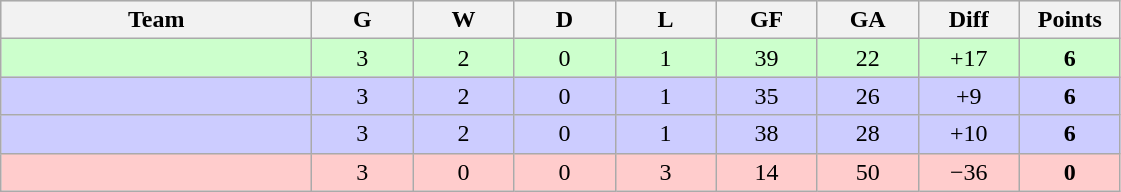<table class=wikitable style="text-align:center">
<tr bgcolor="#dcdcdc">
<th width="200">Team</th>
<th width="60">G</th>
<th width="60">W</th>
<th width="60">D</th>
<th width="60">L</th>
<th width="60">GF</th>
<th width="60">GA</th>
<th width="60">Diff</th>
<th width="60">Points</th>
</tr>
<tr bgcolor=ccffcc>
<td align=left></td>
<td>3</td>
<td>2</td>
<td>0</td>
<td>1</td>
<td>39</td>
<td>22</td>
<td>+17</td>
<td><strong>6</strong></td>
</tr>
<tr bgcolor=ccccff>
<td align=left></td>
<td>3</td>
<td>2</td>
<td>0</td>
<td>1</td>
<td>35</td>
<td>26</td>
<td>+9</td>
<td><strong>6</strong></td>
</tr>
<tr bgcolor=ccccff>
<td align=left></td>
<td>3</td>
<td>2</td>
<td>0</td>
<td>1</td>
<td>38</td>
<td>28</td>
<td>+10</td>
<td><strong>6</strong></td>
</tr>
<tr bgcolor=ffcccc>
<td align=left></td>
<td>3</td>
<td>0</td>
<td>0</td>
<td>3</td>
<td>14</td>
<td>50</td>
<td>−36</td>
<td><strong>0</strong></td>
</tr>
</table>
